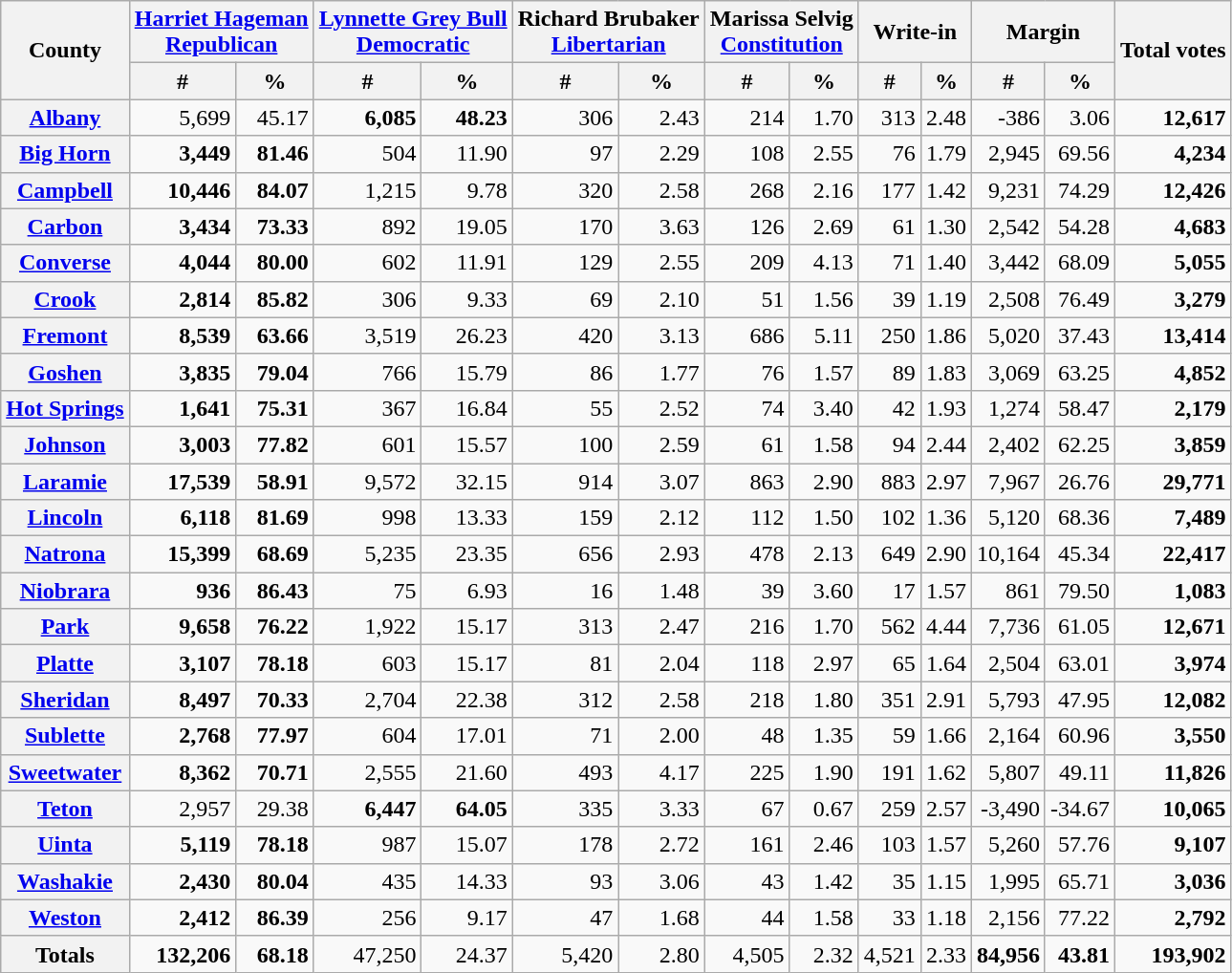<table class="wikitable sortable"  style="text-align:right">
<tr>
<th rowspan="2">County</th>
<th colspan="2"><a href='#'>Harriet Hageman</a><br><a href='#'>Republican</a></th>
<th colspan="2"><a href='#'>Lynnette Grey Bull</a><br><a href='#'>Democratic</a></th>
<th colspan="2">Richard Brubaker<br><a href='#'>Libertarian</a></th>
<th colspan="2">Marissa Selvig<br><a href='#'>Constitution</a></th>
<th colspan="2">Write-in</th>
<th colspan="2">Margin</th>
<th rowspan="2">Total votes</th>
</tr>
<tr>
<th data-sort-type="number" style="text-align:center;">#</th>
<th data-sort-type="number" style="text-align:center;">%</th>
<th data-sort-type="number" style="text-align:center;">#</th>
<th data-sort-type="number" style="text-align:center;">%</th>
<th data-sort-type="number" style="text-align:center;">#</th>
<th data-sort-type="number" style="text-align:center;">%</th>
<th data-sort-type="number" style="text-align:center;">#</th>
<th data-sort-type="number" style="text-align:center;">%</th>
<th data-sort-type="number" style="text-align:center;">#</th>
<th data-sort-type="number" style="text-align:center;">%</th>
<th data-sort-type="number" style="text-align:center;">#</th>
<th data-sort-type="number" style="text-align:center;">%</th>
</tr>
<tr>
<th><a href='#'>Albany</a></th>
<td>5,699</td>
<td>45.17</td>
<td><strong>6,085</strong></td>
<td><strong>48.23</strong></td>
<td>306</td>
<td>2.43</td>
<td>214</td>
<td>1.70</td>
<td>313</td>
<td>2.48</td>
<td>-386</td>
<td>3.06</td>
<td><strong>12,617</strong></td>
</tr>
<tr>
<th><a href='#'>Big Horn</a></th>
<td><strong>3,449</strong></td>
<td><strong>81.46</strong></td>
<td>504</td>
<td>11.90</td>
<td>97</td>
<td>2.29</td>
<td>108</td>
<td>2.55</td>
<td>76</td>
<td>1.79</td>
<td>2,945</td>
<td>69.56</td>
<td><strong>4,234</strong></td>
</tr>
<tr>
<th><a href='#'>Campbell</a></th>
<td><strong>10,446</strong></td>
<td><strong>84.07</strong></td>
<td>1,215</td>
<td>9.78</td>
<td>320</td>
<td>2.58</td>
<td>268</td>
<td>2.16</td>
<td>177</td>
<td>1.42</td>
<td>9,231</td>
<td>74.29</td>
<td><strong>12,426</strong></td>
</tr>
<tr>
<th><a href='#'>Carbon</a></th>
<td><strong>3,434</strong></td>
<td><strong>73.33</strong></td>
<td>892</td>
<td>19.05</td>
<td>170</td>
<td>3.63</td>
<td>126</td>
<td>2.69</td>
<td>61</td>
<td>1.30</td>
<td>2,542</td>
<td>54.28</td>
<td><strong>4,683</strong></td>
</tr>
<tr>
<th><a href='#'>Converse</a></th>
<td><strong>4,044</strong></td>
<td><strong>80.00</strong></td>
<td>602</td>
<td>11.91</td>
<td>129</td>
<td>2.55</td>
<td>209</td>
<td>4.13</td>
<td>71</td>
<td>1.40</td>
<td>3,442</td>
<td>68.09</td>
<td><strong>5,055</strong></td>
</tr>
<tr>
<th><a href='#'>Crook</a></th>
<td><strong>2,814</strong></td>
<td><strong>85.82</strong></td>
<td>306</td>
<td>9.33</td>
<td>69</td>
<td>2.10</td>
<td>51</td>
<td>1.56</td>
<td>39</td>
<td>1.19</td>
<td>2,508</td>
<td>76.49</td>
<td><strong>3,279</strong></td>
</tr>
<tr>
<th><a href='#'>Fremont</a></th>
<td><strong>8,539</strong></td>
<td><strong>63.66</strong></td>
<td>3,519</td>
<td>26.23</td>
<td>420</td>
<td>3.13</td>
<td>686</td>
<td>5.11</td>
<td>250</td>
<td>1.86</td>
<td>5,020</td>
<td>37.43</td>
<td><strong>13,414</strong></td>
</tr>
<tr>
<th><a href='#'>Goshen</a></th>
<td><strong>3,835</strong></td>
<td><strong>79.04</strong></td>
<td>766</td>
<td>15.79</td>
<td>86</td>
<td>1.77</td>
<td>76</td>
<td>1.57</td>
<td>89</td>
<td>1.83</td>
<td>3,069</td>
<td>63.25</td>
<td><strong>4,852</strong></td>
</tr>
<tr>
<th><a href='#'>Hot Springs</a></th>
<td><strong>1,641</strong></td>
<td><strong>75.31</strong></td>
<td>367</td>
<td>16.84</td>
<td>55</td>
<td>2.52</td>
<td>74</td>
<td>3.40</td>
<td>42</td>
<td>1.93</td>
<td>1,274</td>
<td>58.47</td>
<td><strong>2,179</strong></td>
</tr>
<tr>
<th><a href='#'>Johnson</a></th>
<td><strong>3,003</strong></td>
<td><strong>77.82</strong></td>
<td>601</td>
<td>15.57</td>
<td>100</td>
<td>2.59</td>
<td>61</td>
<td>1.58</td>
<td>94</td>
<td>2.44</td>
<td>2,402</td>
<td>62.25</td>
<td><strong>3,859</strong></td>
</tr>
<tr>
<th><a href='#'>Laramie</a></th>
<td><strong>17,539</strong></td>
<td><strong>58.91</strong></td>
<td>9,572</td>
<td>32.15</td>
<td>914</td>
<td>3.07</td>
<td>863</td>
<td>2.90</td>
<td>883</td>
<td>2.97</td>
<td>7,967</td>
<td>26.76</td>
<td><strong>29,771</strong></td>
</tr>
<tr>
<th><a href='#'>Lincoln</a></th>
<td><strong>6,118</strong></td>
<td><strong>81.69</strong></td>
<td>998</td>
<td>13.33</td>
<td>159</td>
<td>2.12</td>
<td>112</td>
<td>1.50</td>
<td>102</td>
<td>1.36</td>
<td>5,120</td>
<td>68.36</td>
<td><strong>7,489</strong></td>
</tr>
<tr>
<th><a href='#'>Natrona</a></th>
<td><strong>15,399</strong></td>
<td><strong>68.69</strong></td>
<td>5,235</td>
<td>23.35</td>
<td>656</td>
<td>2.93</td>
<td>478</td>
<td>2.13</td>
<td>649</td>
<td>2.90</td>
<td>10,164</td>
<td>45.34</td>
<td><strong>22,417</strong></td>
</tr>
<tr>
<th><a href='#'>Niobrara</a></th>
<td><strong>936</strong></td>
<td><strong>86.43</strong></td>
<td>75</td>
<td>6.93</td>
<td>16</td>
<td>1.48</td>
<td>39</td>
<td>3.60</td>
<td>17</td>
<td>1.57</td>
<td>861</td>
<td>79.50</td>
<td><strong>1,083</strong></td>
</tr>
<tr>
<th><a href='#'>Park</a></th>
<td><strong>9,658</strong></td>
<td><strong>76.22</strong></td>
<td>1,922</td>
<td>15.17</td>
<td>313</td>
<td>2.47</td>
<td>216</td>
<td>1.70</td>
<td>562</td>
<td>4.44</td>
<td>7,736</td>
<td>61.05</td>
<td><strong>12,671</strong></td>
</tr>
<tr>
<th><a href='#'>Platte</a></th>
<td><strong>3,107</strong></td>
<td><strong>78.18</strong></td>
<td>603</td>
<td>15.17</td>
<td>81</td>
<td>2.04</td>
<td>118</td>
<td>2.97</td>
<td>65</td>
<td>1.64</td>
<td>2,504</td>
<td>63.01</td>
<td><strong>3,974</strong></td>
</tr>
<tr>
<th><a href='#'>Sheridan</a></th>
<td><strong>8,497</strong></td>
<td><strong>70.33</strong></td>
<td>2,704</td>
<td>22.38</td>
<td>312</td>
<td>2.58</td>
<td>218</td>
<td>1.80</td>
<td>351</td>
<td>2.91</td>
<td>5,793</td>
<td>47.95</td>
<td><strong>12,082</strong></td>
</tr>
<tr>
<th><a href='#'>Sublette</a></th>
<td><strong>2,768</strong></td>
<td><strong>77.97</strong></td>
<td>604</td>
<td>17.01</td>
<td>71</td>
<td>2.00</td>
<td>48</td>
<td>1.35</td>
<td>59</td>
<td>1.66</td>
<td>2,164</td>
<td>60.96</td>
<td><strong>3,550</strong></td>
</tr>
<tr>
<th><a href='#'>Sweetwater</a></th>
<td><strong>8,362</strong></td>
<td><strong>70.71</strong></td>
<td>2,555</td>
<td>21.60</td>
<td>493</td>
<td>4.17</td>
<td>225</td>
<td>1.90</td>
<td>191</td>
<td>1.62</td>
<td>5,807</td>
<td>49.11</td>
<td><strong>11,826</strong></td>
</tr>
<tr>
<th><a href='#'>Teton</a></th>
<td>2,957</td>
<td>29.38</td>
<td><strong>6,447</strong></td>
<td><strong>64.05</strong></td>
<td>335</td>
<td>3.33</td>
<td>67</td>
<td>0.67</td>
<td>259</td>
<td>2.57</td>
<td>-3,490</td>
<td>-34.67</td>
<td><strong>10,065</strong></td>
</tr>
<tr>
<th><a href='#'>Uinta</a></th>
<td><strong>5,119</strong></td>
<td><strong>78.18</strong></td>
<td>987</td>
<td>15.07</td>
<td>178</td>
<td>2.72</td>
<td>161</td>
<td>2.46</td>
<td>103</td>
<td>1.57</td>
<td>5,260</td>
<td>57.76</td>
<td><strong>9,107</strong></td>
</tr>
<tr>
<th><a href='#'>Washakie</a></th>
<td><strong>2,430</strong></td>
<td><strong>80.04</strong></td>
<td>435</td>
<td>14.33</td>
<td>93</td>
<td>3.06</td>
<td>43</td>
<td>1.42</td>
<td>35</td>
<td>1.15</td>
<td>1,995</td>
<td>65.71</td>
<td><strong>3,036</strong></td>
</tr>
<tr>
<th><a href='#'>Weston</a></th>
<td><strong>2,412</strong></td>
<td><strong>86.39</strong></td>
<td>256</td>
<td>9.17</td>
<td>47</td>
<td>1.68</td>
<td>44</td>
<td>1.58</td>
<td>33</td>
<td>1.18</td>
<td>2,156</td>
<td>77.22</td>
<td><strong>2,792</strong></td>
</tr>
<tr>
<th class=sortbottom>Totals</th>
<td><strong>132,206</strong></td>
<td><strong>68.18</strong></td>
<td>47,250</td>
<td>24.37</td>
<td>5,420</td>
<td>2.80</td>
<td>4,505</td>
<td>2.32</td>
<td>4,521</td>
<td>2.33</td>
<td><strong>84,956</strong></td>
<td><strong>43.81</strong></td>
<td><strong>193,902</strong></td>
</tr>
</table>
